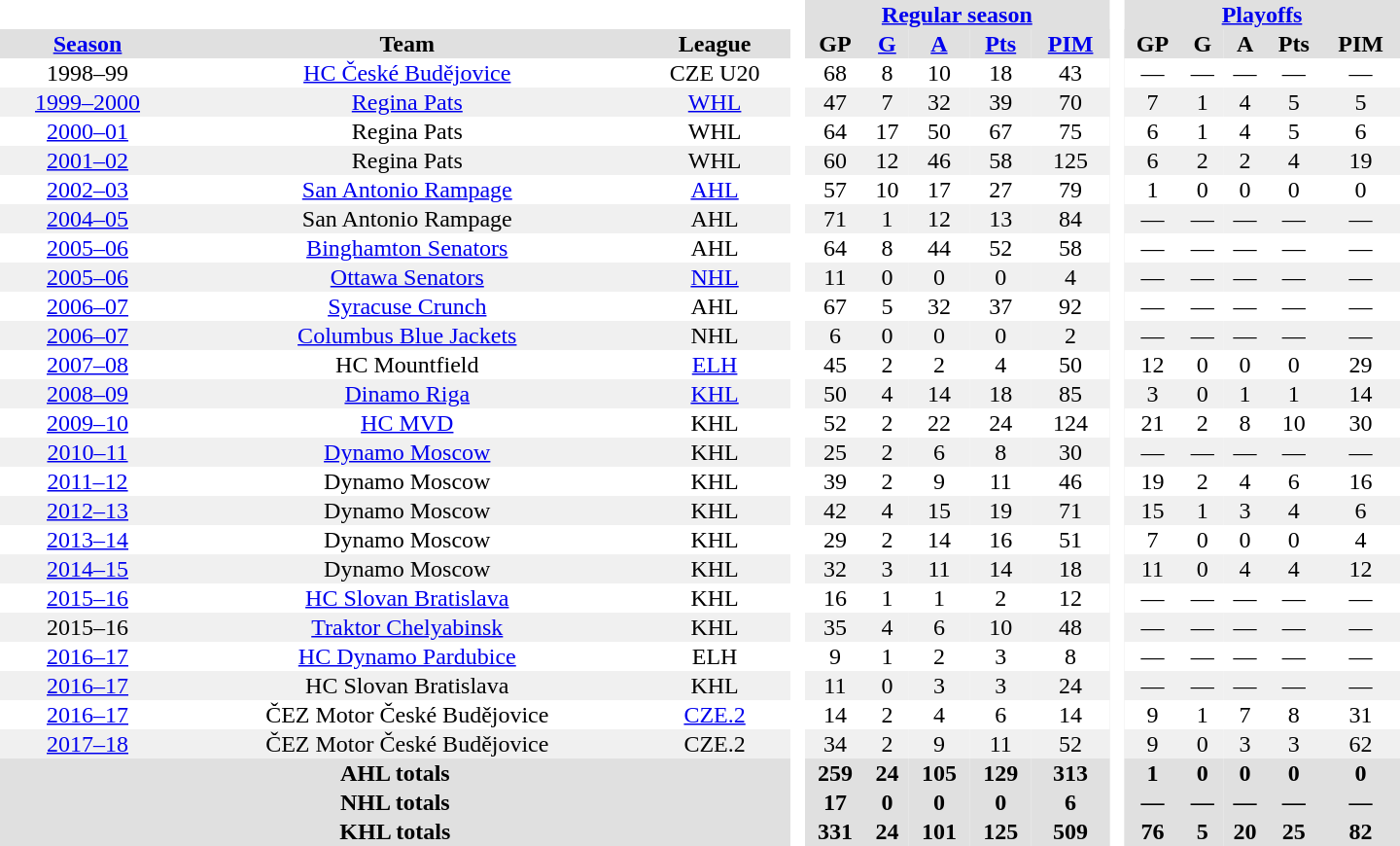<table border="0" cellpadding="1" cellspacing="0" style="text-align:center; width:60em;">
<tr style="background:#e0e0e0;">
<th colspan="3"  bgcolor="#ffffff"> </th>
<th rowspan="99" bgcolor="#ffffff"> </th>
<th colspan="5"><a href='#'>Regular season</a></th>
<th rowspan="99" bgcolor="#ffffff"> </th>
<th colspan="5"><a href='#'>Playoffs</a></th>
</tr>
<tr style="background:#e0e0e0;">
<th><a href='#'>Season</a></th>
<th>Team</th>
<th>League</th>
<th>GP</th>
<th><a href='#'>G</a></th>
<th><a href='#'>A</a></th>
<th><a href='#'>Pts</a></th>
<th><a href='#'>PIM</a></th>
<th>GP</th>
<th>G</th>
<th>A</th>
<th>Pts</th>
<th>PIM</th>
</tr>
<tr>
<td>1998–99</td>
<td><a href='#'>HC České Budějovice</a></td>
<td>CZE U20</td>
<td>68</td>
<td>8</td>
<td>10</td>
<td>18</td>
<td>43</td>
<td>—</td>
<td>—</td>
<td>—</td>
<td>—</td>
<td>—</td>
</tr>
<tr bgcolor="#f0f0f0">
<td><a href='#'>1999–2000</a></td>
<td><a href='#'>Regina Pats</a></td>
<td><a href='#'>WHL</a></td>
<td>47</td>
<td>7</td>
<td>32</td>
<td>39</td>
<td>70</td>
<td>7</td>
<td>1</td>
<td>4</td>
<td>5</td>
<td>5</td>
</tr>
<tr>
<td><a href='#'>2000–01</a></td>
<td>Regina Pats</td>
<td>WHL</td>
<td>64</td>
<td>17</td>
<td>50</td>
<td>67</td>
<td>75</td>
<td>6</td>
<td>1</td>
<td>4</td>
<td>5</td>
<td>6</td>
</tr>
<tr bgcolor="#f0f0f0">
<td><a href='#'>2001–02</a></td>
<td>Regina Pats</td>
<td>WHL</td>
<td>60</td>
<td>12</td>
<td>46</td>
<td>58</td>
<td>125</td>
<td>6</td>
<td>2</td>
<td>2</td>
<td>4</td>
<td>19</td>
</tr>
<tr>
<td><a href='#'>2002–03</a></td>
<td><a href='#'>San Antonio Rampage</a></td>
<td><a href='#'>AHL</a></td>
<td>57</td>
<td>10</td>
<td>17</td>
<td>27</td>
<td>79</td>
<td>1</td>
<td>0</td>
<td>0</td>
<td>0</td>
<td>0</td>
</tr>
<tr bgcolor="#f0f0f0">
<td><a href='#'>2004–05</a></td>
<td>San Antonio Rampage</td>
<td>AHL</td>
<td>71</td>
<td>1</td>
<td>12</td>
<td>13</td>
<td>84</td>
<td>—</td>
<td>—</td>
<td>—</td>
<td>—</td>
<td>—</td>
</tr>
<tr>
<td><a href='#'>2005–06</a></td>
<td><a href='#'>Binghamton Senators</a></td>
<td>AHL</td>
<td>64</td>
<td>8</td>
<td>44</td>
<td>52</td>
<td>58</td>
<td>—</td>
<td>—</td>
<td>—</td>
<td>—</td>
<td>—</td>
</tr>
<tr bgcolor="#f0f0f0">
<td><a href='#'>2005–06</a></td>
<td><a href='#'>Ottawa Senators</a></td>
<td><a href='#'>NHL</a></td>
<td>11</td>
<td>0</td>
<td>0</td>
<td>0</td>
<td>4</td>
<td>—</td>
<td>—</td>
<td>—</td>
<td>—</td>
<td>—</td>
</tr>
<tr>
<td><a href='#'>2006–07</a></td>
<td><a href='#'>Syracuse Crunch</a></td>
<td>AHL</td>
<td>67</td>
<td>5</td>
<td>32</td>
<td>37</td>
<td>92</td>
<td>—</td>
<td>—</td>
<td>—</td>
<td>—</td>
<td>—</td>
</tr>
<tr bgcolor="#f0f0f0">
<td><a href='#'>2006–07</a></td>
<td><a href='#'>Columbus Blue Jackets</a></td>
<td>NHL</td>
<td>6</td>
<td>0</td>
<td>0</td>
<td>0</td>
<td>2</td>
<td>—</td>
<td>—</td>
<td>—</td>
<td>—</td>
<td>—</td>
</tr>
<tr>
<td><a href='#'>2007–08</a></td>
<td>HC Mountfield</td>
<td><a href='#'>ELH</a></td>
<td>45</td>
<td>2</td>
<td>2</td>
<td>4</td>
<td>50</td>
<td>12</td>
<td>0</td>
<td>0</td>
<td>0</td>
<td>29</td>
</tr>
<tr bgcolor="#f0f0f0">
<td><a href='#'>2008–09</a></td>
<td><a href='#'>Dinamo Riga</a></td>
<td><a href='#'>KHL</a></td>
<td>50</td>
<td>4</td>
<td>14</td>
<td>18</td>
<td>85</td>
<td>3</td>
<td>0</td>
<td>1</td>
<td>1</td>
<td>14</td>
</tr>
<tr>
<td><a href='#'>2009–10</a></td>
<td><a href='#'>HC MVD</a></td>
<td>KHL</td>
<td>52</td>
<td>2</td>
<td>22</td>
<td>24</td>
<td>124</td>
<td>21</td>
<td>2</td>
<td>8</td>
<td>10</td>
<td>30</td>
</tr>
<tr bgcolor="#f0f0f0">
<td><a href='#'>2010–11</a></td>
<td><a href='#'>Dynamo Moscow</a></td>
<td>KHL</td>
<td>25</td>
<td>2</td>
<td>6</td>
<td>8</td>
<td>30</td>
<td>—</td>
<td>—</td>
<td>—</td>
<td>—</td>
<td>—</td>
</tr>
<tr>
<td><a href='#'>2011–12</a></td>
<td>Dynamo Moscow</td>
<td>KHL</td>
<td>39</td>
<td>2</td>
<td>9</td>
<td>11</td>
<td>46</td>
<td>19</td>
<td>2</td>
<td>4</td>
<td>6</td>
<td>16</td>
</tr>
<tr bgcolor="#f0f0f0">
<td><a href='#'>2012–13</a></td>
<td>Dynamo Moscow</td>
<td>KHL</td>
<td>42</td>
<td>4</td>
<td>15</td>
<td>19</td>
<td>71</td>
<td>15</td>
<td>1</td>
<td>3</td>
<td>4</td>
<td>6</td>
</tr>
<tr>
<td><a href='#'>2013–14</a></td>
<td>Dynamo Moscow</td>
<td>KHL</td>
<td>29</td>
<td>2</td>
<td>14</td>
<td>16</td>
<td>51</td>
<td>7</td>
<td>0</td>
<td>0</td>
<td>0</td>
<td>4</td>
</tr>
<tr bgcolor="#f0f0f0">
<td><a href='#'>2014–15</a></td>
<td>Dynamo Moscow</td>
<td>KHL</td>
<td>32</td>
<td>3</td>
<td>11</td>
<td>14</td>
<td>18</td>
<td>11</td>
<td>0</td>
<td>4</td>
<td>4</td>
<td>12</td>
</tr>
<tr>
<td><a href='#'>2015–16</a></td>
<td><a href='#'>HC Slovan Bratislava</a></td>
<td>KHL</td>
<td>16</td>
<td>1</td>
<td>1</td>
<td>2</td>
<td>12</td>
<td>—</td>
<td>—</td>
<td>—</td>
<td>—</td>
<td>—</td>
</tr>
<tr bgcolor="#f0f0f0">
<td>2015–16</td>
<td><a href='#'>Traktor Chelyabinsk</a></td>
<td>KHL</td>
<td>35</td>
<td>4</td>
<td>6</td>
<td>10</td>
<td>48</td>
<td>—</td>
<td>—</td>
<td>—</td>
<td>—</td>
<td>—</td>
</tr>
<tr>
<td><a href='#'>2016–17</a></td>
<td><a href='#'>HC Dynamo Pardubice</a></td>
<td>ELH</td>
<td>9</td>
<td>1</td>
<td>2</td>
<td>3</td>
<td>8</td>
<td>—</td>
<td>—</td>
<td>—</td>
<td>—</td>
<td>—</td>
</tr>
<tr bgcolor="#f0f0f0">
<td><a href='#'>2016–17</a></td>
<td>HC Slovan Bratislava</td>
<td>KHL</td>
<td>11</td>
<td>0</td>
<td>3</td>
<td>3</td>
<td>24</td>
<td>—</td>
<td>—</td>
<td>—</td>
<td>—</td>
<td>—</td>
</tr>
<tr>
<td><a href='#'>2016–17</a></td>
<td>ČEZ Motor České Budějovice</td>
<td><a href='#'>CZE.2</a></td>
<td>14</td>
<td>2</td>
<td>4</td>
<td>6</td>
<td>14</td>
<td>9</td>
<td>1</td>
<td>7</td>
<td>8</td>
<td>31</td>
</tr>
<tr bgcolor="#f0f0f0">
<td><a href='#'>2017–18</a></td>
<td>ČEZ Motor České Budějovice</td>
<td>CZE.2</td>
<td>34</td>
<td>2</td>
<td>9</td>
<td>11</td>
<td>52</td>
<td>9</td>
<td>0</td>
<td>3</td>
<td>3</td>
<td>62</td>
</tr>
<tr bgcolor="#e0e0e0">
<th colspan="3">AHL totals</th>
<th>259</th>
<th>24</th>
<th>105</th>
<th>129</th>
<th>313</th>
<th>1</th>
<th>0</th>
<th>0</th>
<th>0</th>
<th>0</th>
</tr>
<tr bgcolor="#e0e0e0">
<th colspan="3">NHL totals</th>
<th>17</th>
<th>0</th>
<th>0</th>
<th>0</th>
<th>6</th>
<th>—</th>
<th>—</th>
<th>—</th>
<th>—</th>
<th>—</th>
</tr>
<tr bgcolor="#e0e0e0">
<th colspan="3">KHL totals</th>
<th>331</th>
<th>24</th>
<th>101</th>
<th>125</th>
<th>509</th>
<th>76</th>
<th>5</th>
<th>20</th>
<th>25</th>
<th>82</th>
</tr>
</table>
